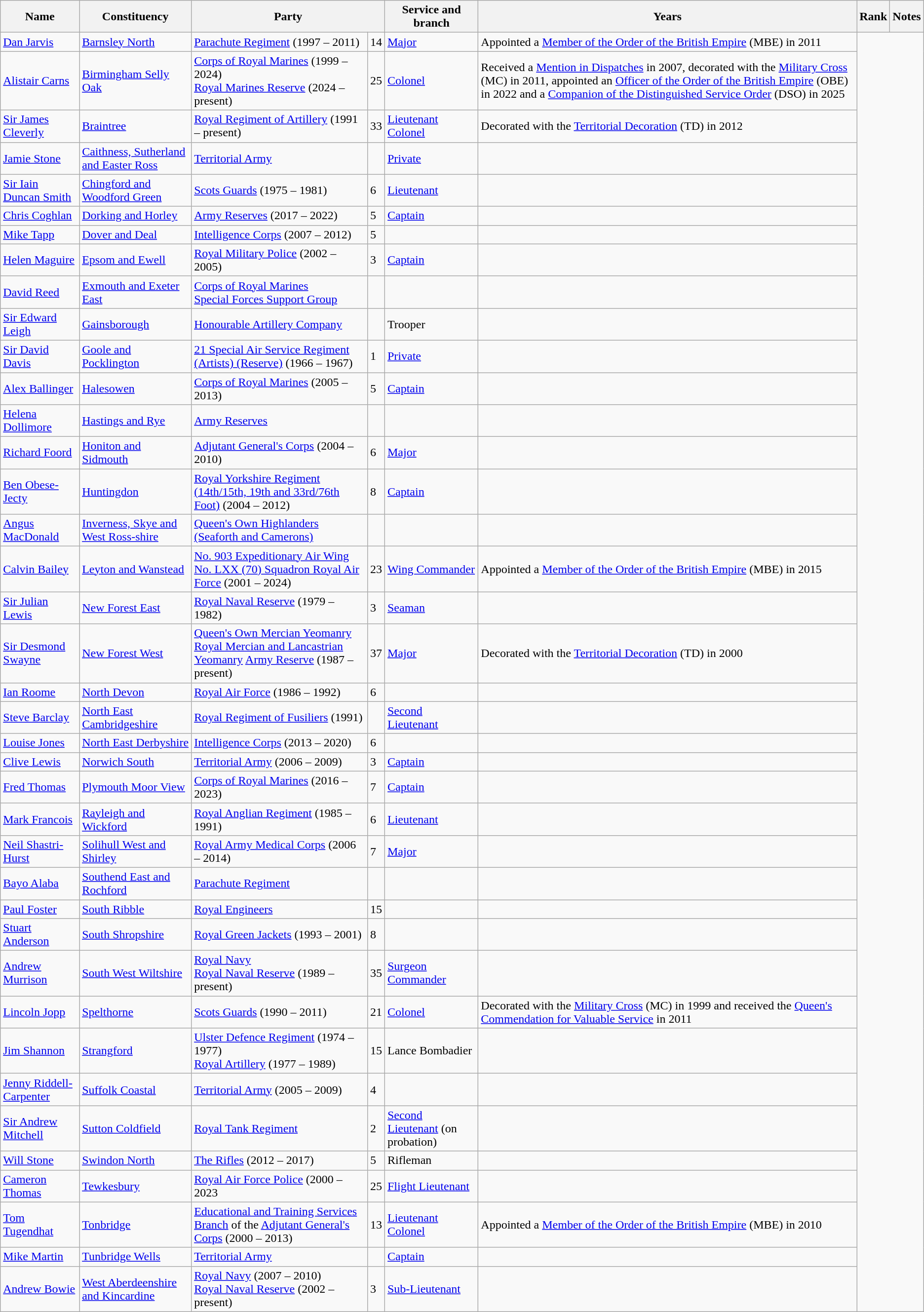<table class="wikitable sortable">
<tr>
<th>Name</th>
<th>Constituency</th>
<th colspan="2">Party</th>
<th>Service and branch</th>
<th>Years</th>
<th>Rank</th>
<th>Notes</th>
</tr>
<tr class="vcard">
<td><a href='#'>Dan Jarvis</a></td>
<td><a href='#'>Barnsley North</a><br></td>
<td><a href='#'>Parachute Regiment</a> (1997 – 2011)</td>
<td>14</td>
<td><a href='#'>Major</a></td>
<td>Appointed a <a href='#'>Member of the Order of the British Empire</a> (MBE) in 2011</td>
</tr>
<tr>
<td><a href='#'>Alistair Carns</a></td>
<td><a href='#'>Birmingham Selly Oak</a><br></td>
<td><a href='#'>Corps of Royal Marines</a> (1999 – 2024)<br><a href='#'>Royal Marines Reserve</a> (2024 – present)</td>
<td>25</td>
<td><a href='#'>Colonel</a></td>
<td>Received a <a href='#'>Mention in Dispatches</a> in 2007, decorated with the <a href='#'>Military Cross</a> (MC) in 2011, appointed an <a href='#'>Officer of the Order of the British Empire</a> (OBE) in 2022 and a <a href='#'>Companion of the Distinguished Service Order</a> (DSO) in 2025</td>
</tr>
<tr class="vcard">
<td><a href='#'>Sir James Cleverly</a></td>
<td><a href='#'>Braintree</a><br></td>
<td><a href='#'>Royal Regiment of Artillery</a> (1991 – present)</td>
<td>33</td>
<td><a href='#'>Lieutenant Colonel</a></td>
<td>Decorated with the <a href='#'>Territorial Decoration</a> (TD) in 2012</td>
</tr>
<tr>
<td><a href='#'>Jamie Stone</a></td>
<td><a href='#'>Caithness, Sutherland and Easter Ross</a><br></td>
<td><a href='#'>Territorial Army</a></td>
<td></td>
<td><a href='#'>Private</a></td>
<td></td>
</tr>
<tr class="vcard">
<td><a href='#'>Sir Iain Duncan Smith</a></td>
<td><a href='#'>Chingford and Woodford Green</a><br></td>
<td><a href='#'>Scots Guards</a> (1975 – 1981)</td>
<td>6</td>
<td><a href='#'>Lieutenant</a></td>
<td></td>
</tr>
<tr>
<td><a href='#'>Chris Coghlan</a></td>
<td><a href='#'>Dorking and Horley</a><br></td>
<td><a href='#'>Army Reserves</a> (2017 – 2022)</td>
<td>5</td>
<td><a href='#'>Captain</a></td>
<td></td>
</tr>
<tr>
<td><a href='#'>Mike Tapp</a></td>
<td><a href='#'>Dover and Deal</a><br></td>
<td><a href='#'>Intelligence Corps</a> (2007 – 2012)</td>
<td>5</td>
<td></td>
<td></td>
</tr>
<tr>
<td><a href='#'>Helen Maguire</a></td>
<td><a href='#'>Epsom and Ewell</a><br></td>
<td><a href='#'>Royal Military Police</a> (2002 – 2005)</td>
<td>3</td>
<td><a href='#'>Captain</a></td>
<td></td>
</tr>
<tr>
<td><a href='#'>David Reed</a></td>
<td><a href='#'>Exmouth and Exeter East</a><br></td>
<td><a href='#'>Corps of Royal Marines</a><br><a href='#'>Special Forces Support Group</a></td>
<td></td>
<td></td>
<td></td>
</tr>
<tr class="vcard">
<td><a href='#'>Sir Edward Leigh</a></td>
<td><a href='#'>Gainsborough</a><br></td>
<td><a href='#'>Honourable Artillery Company</a></td>
<td></td>
<td>Trooper</td>
<td></td>
</tr>
<tr class="vcard">
<td><a href='#'>Sir David Davis</a></td>
<td><a href='#'>Goole and Pocklington</a><br></td>
<td><a href='#'>21 Special Air Service Regiment (Artists) (Reserve)</a> (1966 – 1967)</td>
<td>1</td>
<td><a href='#'>Private</a></td>
<td></td>
</tr>
<tr>
<td><a href='#'>Alex Ballinger</a></td>
<td><a href='#'>Halesowen</a><br></td>
<td><a href='#'>Corps of Royal Marines</a> (2005 – 2013)</td>
<td>5</td>
<td><a href='#'>Captain</a></td>
<td></td>
</tr>
<tr>
<td><a href='#'>Helena Dollimore</a></td>
<td><a href='#'>Hastings and Rye</a><br></td>
<td><a href='#'>Army Reserves</a></td>
<td></td>
<td></td>
<td></td>
</tr>
<tr>
<td><a href='#'>Richard Foord</a></td>
<td><a href='#'>Honiton and Sidmouth</a><br></td>
<td><a href='#'>Adjutant General's Corps</a> (2004 – 2010)</td>
<td>6</td>
<td><a href='#'>Major</a></td>
<td></td>
</tr>
<tr>
<td><a href='#'>Ben Obese-Jecty</a></td>
<td><a href='#'>Huntingdon</a><br></td>
<td><a href='#'>Royal Yorkshire Regiment (14th/15th, 19th and 33rd/76th Foot)</a> (2004 – 2012)</td>
<td>8</td>
<td><a href='#'>Captain</a></td>
<td></td>
</tr>
<tr>
<td><a href='#'>Angus MacDonald</a></td>
<td><a href='#'>Inverness, Skye and West Ross-shire</a><br></td>
<td><a href='#'>Queen's Own Highlanders (Seaforth and Camerons)</a></td>
<td></td>
<td></td>
<td></td>
</tr>
<tr>
<td><a href='#'>Calvin Bailey</a></td>
<td><a href='#'>Leyton and Wanstead</a><br></td>
<td><a href='#'>No. 903 Expeditionary Air Wing</a><br><a href='#'>No. LXX (70) Squadron Royal Air Force</a> (2001 – 2024)</td>
<td>23</td>
<td><a href='#'>Wing Commander</a></td>
<td>Appointed a <a href='#'>Member of the Order of the British Empire</a> (MBE) in 2015</td>
</tr>
<tr class="vcard">
<td><a href='#'>Sir Julian Lewis</a></td>
<td><a href='#'>New Forest East</a><br></td>
<td><a href='#'>Royal Naval Reserve</a> (1979 – 1982)</td>
<td>3</td>
<td><a href='#'>Seaman</a></td>
<td></td>
</tr>
<tr class="vcard">
<td><a href='#'>Sir Desmond Swayne</a></td>
<td><a href='#'>New Forest West</a><br></td>
<td><a href='#'>Queen's Own Mercian Yeomanry</a><br><a href='#'>Royal Mercian and Lancastrian Yeomanry</a> 
<a href='#'>Army Reserve</a> (1987 – present)</td>
<td>37</td>
<td><a href='#'>Major</a></td>
<td>Decorated with the <a href='#'>Territorial Decoration</a> (TD) in 2000</td>
</tr>
<tr>
<td><a href='#'>Ian Roome</a></td>
<td><a href='#'>North Devon</a><br></td>
<td><a href='#'>Royal Air Force</a> (1986 – 1992)</td>
<td>6</td>
<td></td>
<td></td>
</tr>
<tr class="vcard">
<td><a href='#'>Steve Barclay</a></td>
<td><a href='#'>North East Cambridgeshire</a><br></td>
<td><a href='#'>Royal Regiment of Fusiliers</a> (1991)</td>
<td></td>
<td><a href='#'>Second Lieutenant</a></td>
<td></td>
</tr>
<tr>
<td><a href='#'>Louise Jones</a></td>
<td><a href='#'>North East Derbyshire</a><br></td>
<td><a href='#'>Intelligence Corps</a> (2013 – 2020)</td>
<td>6</td>
<td></td>
<td></td>
</tr>
<tr class="vcard">
<td><a href='#'>Clive Lewis</a></td>
<td><a href='#'>Norwich South</a><br></td>
<td><a href='#'>Territorial Army</a> (2006 – 2009)</td>
<td>3</td>
<td><a href='#'>Captain</a></td>
<td></td>
</tr>
<tr>
<td><a href='#'>Fred Thomas</a></td>
<td><a href='#'>Plymouth Moor View</a><br></td>
<td><a href='#'>Corps of Royal Marines</a> (2016 – 2023)</td>
<td>7</td>
<td><a href='#'>Captain</a></td>
<td></td>
</tr>
<tr class="vcard">
<td><a href='#'>Mark Francois</a></td>
<td><a href='#'>Rayleigh and Wickford</a><br></td>
<td><a href='#'>Royal Anglian Regiment</a> (1985 – 1991)</td>
<td>6</td>
<td><a href='#'>Lieutenant</a></td>
<td></td>
</tr>
<tr>
<td><a href='#'>Neil Shastri-Hurst</a></td>
<td><a href='#'>Solihull West and Shirley</a><br></td>
<td><a href='#'>Royal Army Medical Corps</a> (2006 – 2014)</td>
<td>7</td>
<td><a href='#'>Major</a></td>
<td></td>
</tr>
<tr>
<td><a href='#'>Bayo Alaba</a></td>
<td><a href='#'>Southend East and Rochford</a><br></td>
<td><a href='#'>Parachute Regiment</a></td>
<td></td>
<td></td>
<td></td>
</tr>
<tr>
<td><a href='#'>Paul Foster</a></td>
<td><a href='#'>South Ribble</a><br></td>
<td><a href='#'>Royal Engineers</a></td>
<td>15</td>
<td></td>
<td></td>
</tr>
<tr class="vcard">
<td><a href='#'>Stuart Anderson</a></td>
<td><a href='#'>South Shropshire</a><br></td>
<td><a href='#'>Royal Green Jackets</a> (1993 – 2001)</td>
<td>8</td>
<td></td>
<td></td>
</tr>
<tr class="vcard">
<td><a href='#'>Andrew Murrison</a></td>
<td><a href='#'>South West Wiltshire</a><br></td>
<td><a href='#'>Royal Navy</a><br><a href='#'>Royal Naval Reserve</a> (1989 – present)</td>
<td>35</td>
<td><a href='#'>Surgeon Commander</a></td>
<td></td>
</tr>
<tr>
<td><a href='#'>Lincoln Jopp</a></td>
<td><a href='#'>Spelthorne</a><br></td>
<td><a href='#'>Scots Guards</a> (1990 – 2011)</td>
<td>21</td>
<td><a href='#'>Colonel</a></td>
<td>Decorated with the <a href='#'>Military Cross</a> (MC) in 1999 and received the <a href='#'>Queen's Commendation for Valuable Service</a> in 2011</td>
</tr>
<tr>
<td><a href='#'>Jim Shannon</a></td>
<td><a href='#'>Strangford</a><br></td>
<td><a href='#'>Ulster Defence Regiment</a> (1974 – 1977)<br><a href='#'>Royal Artillery</a> (1977 – 1989)</td>
<td>15</td>
<td>Lance Bombadier</td>
<td></td>
</tr>
<tr>
<td><a href='#'>Jenny Riddell-Carpenter</a></td>
<td><a href='#'>Suffolk Coastal</a><br></td>
<td><a href='#'>Territorial Army</a> (2005 – 2009)</td>
<td>4</td>
<td></td>
<td></td>
</tr>
<tr class="vcard">
<td><a href='#'>Sir Andrew Mitchell</a></td>
<td><a href='#'>Sutton Coldfield</a><br></td>
<td><a href='#'>Royal Tank Regiment</a></td>
<td>2</td>
<td><a href='#'>Second Lieutenant</a> (on probation)</td>
<td></td>
</tr>
<tr>
<td><a href='#'>Will Stone</a></td>
<td><a href='#'>Swindon North</a><br></td>
<td><a href='#'>The Rifles</a> (2012 – 2017)</td>
<td>5</td>
<td>Rifleman</td>
<td></td>
</tr>
<tr>
<td><a href='#'>Cameron Thomas</a></td>
<td><a href='#'>Tewkesbury</a><br></td>
<td><a href='#'>Royal Air Force Police</a> (2000 – 2023</td>
<td>25</td>
<td><a href='#'>Flight Lieutenant</a></td>
<td></td>
</tr>
<tr class="vcard">
<td><a href='#'>Tom Tugendhat</a></td>
<td><a href='#'>Tonbridge</a><br></td>
<td><a href='#'>Educational and Training Services Branch</a> of the <a href='#'>Adjutant General's Corps</a> (2000 – 2013)</td>
<td>13</td>
<td><a href='#'>Lieutenant Colonel</a></td>
<td>Appointed a <a href='#'>Member of the Order of the British Empire</a> (MBE) in 2010</td>
</tr>
<tr>
<td><a href='#'>Mike Martin</a></td>
<td><a href='#'>Tunbridge Wells</a><br></td>
<td><a href='#'>Territorial Army</a></td>
<td></td>
<td><a href='#'>Captain</a></td>
<td></td>
</tr>
<tr class="vcard">
<td><a href='#'>Andrew Bowie</a></td>
<td><a href='#'>West Aberdeenshire and Kincardine</a><br></td>
<td><a href='#'>Royal Navy</a> (2007 – 2010)<br><a href='#'>Royal Naval Reserve</a> (2002 – present)</td>
<td>3</td>
<td><a href='#'>Sub-Lieutenant</a></td>
<td></td>
</tr>
</table>
